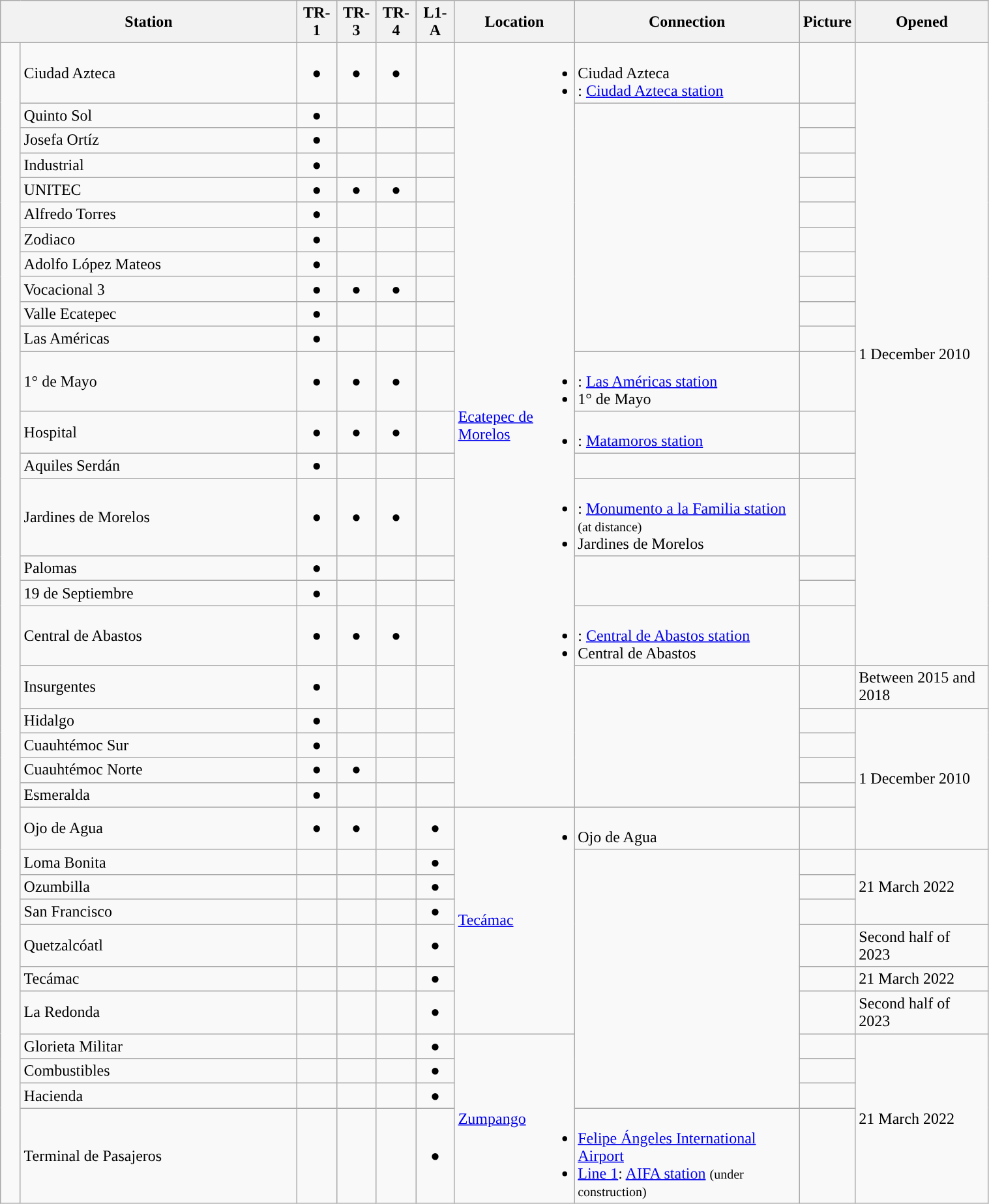<table width="80%"  class="wikitable">
<tr>
<th colspan="2" align="center" width="30%">Station</th>
<th align="center">TR-1</th>
<th align="center">TR-3</th>
<th align="center">TR-4</th>
<th align="center">L1-A</th>
<th align="center">Location</th>
<th align="center">Connection</th>
<th align="center">Picture</th>
<th align="center">Opened</th>
</tr>
<tr>
<td rowspan="34" width="2%"></td>
<td> Ciudad Azteca</td>
<td align="center">●</td>
<td align="center">●</td>
<td align="center">●</td>
<td align="center"></td>
<td rowspan="23"><a href='#'>Ecatepec de Morelos</a></td>
<td><br><li> Ciudad Azteca</li>
<li> : <a href='#'>Ciudad Azteca station</a></td>
<td></td>
<td rowspan="18">1 December 2010</td>
</tr>
<tr>
<td> Quinto Sol</td>
<td align="center">●</td>
<td align="center"></td>
<td align="center"></td>
<td align="center"></td>
<td rowspan="10"></td>
<td></td>
</tr>
<tr>
<td> Josefa Ortíz</td>
<td align="center">●</td>
<td align="center"></td>
<td align="center"></td>
<td align="center"></td>
<td></td>
</tr>
<tr>
<td> Industrial</td>
<td align="center">●</td>
<td align="center"></td>
<td align="center"></td>
<td align="center"></td>
<td></td>
</tr>
<tr>
<td> UNITEC</td>
<td align="center">●</td>
<td align="center">●</td>
<td align="center">●</td>
<td align="center"></td>
<td></td>
</tr>
<tr>
<td> Alfredo Torres</td>
<td align="center">●</td>
<td align="center"></td>
<td align="center"></td>
<td align="center"></td>
<td></td>
</tr>
<tr>
<td> Zodiaco</td>
<td align="center">●</td>
<td align="center"></td>
<td align="center"></td>
<td align="center"></td>
<td></td>
</tr>
<tr>
<td> Adolfo López Mateos</td>
<td align="center">●</td>
<td align="center"></td>
<td align="center"></td>
<td align="center"></td>
<td></td>
</tr>
<tr>
<td> Vocacional 3</td>
<td align="center">●</td>
<td align="center">●</td>
<td align="center">●</td>
<td align="center"></td>
<td></td>
</tr>
<tr>
<td> Valle Ecatepec</td>
<td align="center">●</td>
<td align="center"></td>
<td align="center"></td>
<td align="center"></td>
<td></td>
</tr>
<tr>
<td> Las Américas</td>
<td align="center">●</td>
<td align="center"></td>
<td align="center"></td>
<td align="center"></td>
<td></td>
</tr>
<tr>
<td> 1° de Mayo</td>
<td align="center">●</td>
<td align="center">●</td>
<td align="center">●</td>
<td align="center"></td>
<td><br><li> : <a href='#'>Las Américas station</a></li>
<li> 1° de Mayo</td>
<td></td>
</tr>
<tr>
<td> Hospital</td>
<td align="center">●</td>
<td align="center">●</td>
<td align="center">●</td>
<td align="center"></td>
<td><br><li> : <a href='#'>Matamoros station</a></li></td>
<td></td>
</tr>
<tr>
<td> Aquiles Serdán</td>
<td align="center">●</td>
<td align="center"></td>
<td align="center"></td>
<td align="center"></td>
<td></td>
<td></td>
</tr>
<tr>
<td> Jardines de Morelos</td>
<td align="center">●</td>
<td align="center">●</td>
<td align="center">●</td>
<td align="center"></td>
<td><br><li> : <a href='#'>Monumento a la Familia station</a> <small>(at distance)</small></li>
<li> Jardines de Morelos</td>
<td></td>
</tr>
<tr>
<td> Palomas</td>
<td align="center">●</td>
<td align="center"></td>
<td align="center"></td>
<td align="center"></td>
<td rowspan="2"></td>
<td></td>
</tr>
<tr>
<td> 19 de Septiembre</td>
<td align="center">●</td>
<td align="center"></td>
<td align="center"></td>
<td align="center"></td>
<td></td>
</tr>
<tr>
<td> Central de Abastos</td>
<td align="center">●</td>
<td align="center">●</td>
<td align="center">●</td>
<td align="center"></td>
<td><br><li> : <a href='#'>Central de Abastos station</a></li>
<li> Central de Abastos</td>
<td></td>
</tr>
<tr>
<td> Insurgentes</td>
<td align="center">●</td>
<td align="center"></td>
<td align="center"></td>
<td align="center"></td>
<td rowspan="5"></td>
<td></td>
<td>Between 2015 and 2018</td>
</tr>
<tr>
<td> Hidalgo</td>
<td align="center">●</td>
<td align="center"></td>
<td align="center"></td>
<td align="center"></td>
<td></td>
<td rowspan="5">1 December 2010</td>
</tr>
<tr>
<td> Cuauhtémoc Sur</td>
<td align="center">●</td>
<td align="center"></td>
<td align="center"></td>
<td align="center"></td>
<td></td>
</tr>
<tr>
<td> Cuauhtémoc Norte</td>
<td align="center">●</td>
<td align="center">●</td>
<td align="center"></td>
<td align="center"></td>
<td></td>
</tr>
<tr>
<td> Esmeralda</td>
<td align="center">●</td>
<td align="center"></td>
<td align="center"></td>
<td></td>
<td></td>
</tr>
<tr>
<td> Ojo de Agua</td>
<td align="center">●</td>
<td align="center">●</td>
<td align="center"></td>
<td align="center">●</td>
<td rowspan="7"><a href='#'>Tecámac</a></td>
<td><br><li> Ojo de Agua</td>
<td></td>
</tr>
<tr>
<td> Loma Bonita</td>
<td align="center"></td>
<td align="center"></td>
<td align="center"></td>
<td align="center">●</td>
<td rowspan="9"></td>
<td></td>
<td rowspan="3">21 March 2022</td>
</tr>
<tr>
<td> Ozumbilla</td>
<td align="center"></td>
<td align="center"></td>
<td align="center"></td>
<td align="center">●</td>
<td></td>
</tr>
<tr>
<td> San Francisco</td>
<td align="center"></td>
<td align="center"></td>
<td align="center"></td>
<td align="center">●</td>
<td></td>
</tr>
<tr>
<td> Quetzalcóatl</td>
<td align="center"></td>
<td align="center"></td>
<td align="center"></td>
<td align="center">●</td>
<td></td>
<td>Second half of 2023</td>
</tr>
<tr>
<td> Tecámac</td>
<td align="center"></td>
<td align="center"></td>
<td align="center"></td>
<td align="center">●</td>
<td></td>
<td>21 March 2022</td>
</tr>
<tr>
<td> La Redonda</td>
<td align="center"></td>
<td align="center"></td>
<td align="center"></td>
<td align="center">●</td>
<td></td>
<td>Second half of 2023</td>
</tr>
<tr>
<td> Glorieta Militar</td>
<td align="center"></td>
<td align="center"></td>
<td align="center"></td>
<td align="center">●</td>
<td rowspan="4"><a href='#'>Zumpango</a></td>
<td></td>
<td rowspan="4">21 March 2022</td>
</tr>
<tr>
<td> Combustibles</td>
<td align="center"></td>
<td align="center"></td>
<td align="center"></td>
<td align="center">●</td>
<td></td>
</tr>
<tr>
<td> Hacienda</td>
<td align="center"></td>
<td align="center"></td>
<td align="center"></td>
<td align="center">●</td>
<td></td>
</tr>
<tr>
<td> Terminal de Pasajeros</td>
<td align="center"></td>
<td align="center"></td>
<td align="center"></td>
<td align="center">●</td>
<td><br><li>  <a href='#'>Felipe Ángeles International Airport</a></li>
<li>  <a href='#'>Line 1</a>: <a href='#'>AIFA station</a> <small>(under construction)</small></td>
<td></td>
</tr>
</table>
